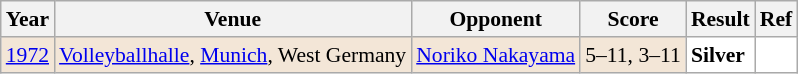<table class="sortable wikitable" style="font-size: 90%;">
<tr>
<th>Year</th>
<th>Venue</th>
<th>Opponent</th>
<th>Score</th>
<th>Result</th>
<th>Ref</th>
</tr>
<tr style="background:#F3E6D7">
<td align="center"><a href='#'>1972</a></td>
<td align="left"><a href='#'>Volleyballhalle</a>, <a href='#'>Munich</a>, West Germany</td>
<td align="left"> <a href='#'>Noriko Nakayama</a></td>
<td align="left">5–11, 3–11</td>
<td style="text-align:left; background:white"> <strong>Silver</strong></td>
<td style="text-align:center; background:white"></td>
</tr>
</table>
